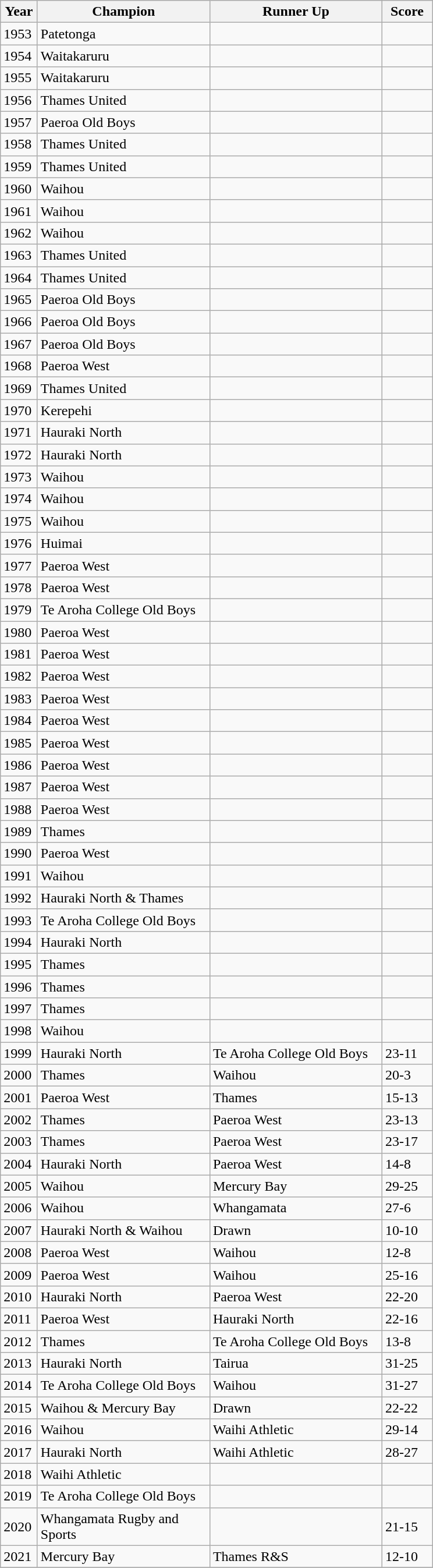<table class="wikitable sortable">
<tr>
<th width="35px"><strong>Year</strong></th>
<th width="190px"><strong>Champion</strong></th>
<th width="190px"><strong>Runner Up</strong></th>
<th width="50px"><strong>Score</strong></th>
</tr>
<tr>
<td>1953</td>
<td>Patetonga</td>
<td></td>
<td></td>
</tr>
<tr>
<td>1954</td>
<td>Waitakaruru</td>
<td></td>
<td></td>
</tr>
<tr>
<td>1955</td>
<td>Waitakaruru</td>
<td></td>
<td></td>
</tr>
<tr>
<td>1956</td>
<td>Thames United</td>
<td></td>
<td></td>
</tr>
<tr>
<td>1957</td>
<td>Paeroa Old Boys</td>
<td></td>
<td></td>
</tr>
<tr>
<td>1958</td>
<td>Thames United</td>
<td></td>
<td></td>
</tr>
<tr>
<td>1959</td>
<td>Thames United</td>
<td></td>
<td></td>
</tr>
<tr>
<td>1960</td>
<td>Waihou</td>
<td></td>
<td></td>
</tr>
<tr>
<td>1961</td>
<td>Waihou</td>
<td></td>
<td></td>
</tr>
<tr>
<td>1962</td>
<td>Waihou</td>
<td></td>
<td></td>
</tr>
<tr>
<td>1963</td>
<td>Thames United</td>
<td></td>
<td></td>
</tr>
<tr>
<td>1964</td>
<td>Thames United</td>
<td></td>
<td></td>
</tr>
<tr>
<td>1965</td>
<td>Paeroa Old Boys</td>
<td></td>
<td></td>
</tr>
<tr>
<td>1966</td>
<td>Paeroa Old Boys</td>
<td></td>
<td></td>
</tr>
<tr>
<td>1967</td>
<td>Paeroa Old Boys</td>
<td></td>
<td></td>
</tr>
<tr>
<td>1968</td>
<td>Paeroa West</td>
<td></td>
<td></td>
</tr>
<tr>
<td>1969</td>
<td>Thames United</td>
<td></td>
<td></td>
</tr>
<tr>
<td>1970</td>
<td>Kerepehi</td>
<td></td>
<td></td>
</tr>
<tr>
<td>1971</td>
<td>Hauraki North</td>
<td></td>
<td></td>
</tr>
<tr>
<td>1972</td>
<td>Hauraki North</td>
<td></td>
<td></td>
</tr>
<tr>
<td>1973</td>
<td>Waihou</td>
<td></td>
<td></td>
</tr>
<tr>
<td>1974</td>
<td>Waihou</td>
<td></td>
<td></td>
</tr>
<tr>
<td>1975</td>
<td>Waihou</td>
<td></td>
<td></td>
</tr>
<tr>
<td>1976</td>
<td>Huimai</td>
<td></td>
<td></td>
</tr>
<tr>
<td>1977</td>
<td>Paeroa West</td>
<td></td>
<td></td>
</tr>
<tr>
<td>1978</td>
<td>Paeroa West</td>
<td></td>
<td></td>
</tr>
<tr>
<td>1979</td>
<td>Te Aroha College Old Boys</td>
<td></td>
<td></td>
</tr>
<tr>
<td>1980</td>
<td>Paeroa West</td>
<td></td>
<td></td>
</tr>
<tr>
<td>1981</td>
<td>Paeroa West</td>
<td></td>
<td></td>
</tr>
<tr>
<td>1982</td>
<td>Paeroa West</td>
<td></td>
<td></td>
</tr>
<tr>
<td>1983</td>
<td>Paeroa West</td>
<td></td>
<td></td>
</tr>
<tr>
<td>1984</td>
<td>Paeroa West</td>
<td></td>
<td></td>
</tr>
<tr>
<td>1985</td>
<td>Paeroa West</td>
<td></td>
<td></td>
</tr>
<tr>
<td>1986</td>
<td>Paeroa West</td>
<td></td>
<td></td>
</tr>
<tr>
<td>1987</td>
<td>Paeroa West</td>
<td></td>
<td></td>
</tr>
<tr>
<td>1988</td>
<td>Paeroa West</td>
<td></td>
<td></td>
</tr>
<tr>
<td>1989</td>
<td>Thames</td>
<td></td>
<td></td>
</tr>
<tr>
<td>1990</td>
<td>Paeroa West</td>
<td></td>
<td></td>
</tr>
<tr>
<td>1991</td>
<td>Waihou</td>
<td></td>
<td></td>
</tr>
<tr>
<td>1992</td>
<td>Hauraki North & Thames</td>
<td></td>
<td></td>
</tr>
<tr>
<td>1993</td>
<td>Te Aroha College Old Boys</td>
<td></td>
<td></td>
</tr>
<tr>
<td>1994</td>
<td>Hauraki North</td>
<td></td>
<td></td>
</tr>
<tr>
<td>1995</td>
<td>Thames</td>
<td></td>
<td></td>
</tr>
<tr>
<td>1996</td>
<td>Thames</td>
<td></td>
<td></td>
</tr>
<tr>
<td>1997</td>
<td>Thames</td>
<td></td>
<td></td>
</tr>
<tr>
<td>1998</td>
<td>Waihou</td>
<td></td>
<td></td>
</tr>
<tr>
<td>1999</td>
<td>Hauraki North</td>
<td>Te Aroha College Old Boys</td>
<td>23-11</td>
</tr>
<tr>
<td>2000</td>
<td>Thames</td>
<td>Waihou</td>
<td>20-3</td>
</tr>
<tr>
<td>2001</td>
<td>Paeroa West</td>
<td>Thames</td>
<td>15-13</td>
</tr>
<tr>
<td>2002</td>
<td>Thames</td>
<td>Paeroa West</td>
<td>23-13</td>
</tr>
<tr>
<td>2003</td>
<td>Thames</td>
<td>Paeroa West</td>
<td>23-17</td>
</tr>
<tr>
<td>2004</td>
<td>Hauraki North</td>
<td>Paeroa West</td>
<td>14-8</td>
</tr>
<tr>
<td>2005</td>
<td>Waihou</td>
<td>Mercury Bay</td>
<td>29-25</td>
</tr>
<tr>
<td>2006</td>
<td>Waihou</td>
<td>Whangamata</td>
<td>27-6</td>
</tr>
<tr>
<td>2007</td>
<td>Hauraki North & Waihou</td>
<td>Drawn</td>
<td>10-10</td>
</tr>
<tr>
<td>2008</td>
<td>Paeroa West</td>
<td>Waihou</td>
<td>12-8</td>
</tr>
<tr>
<td>2009</td>
<td>Paeroa West</td>
<td>Waihou</td>
<td>25-16</td>
</tr>
<tr>
<td>2010</td>
<td>Hauraki North</td>
<td>Paeroa West</td>
<td>22-20</td>
</tr>
<tr>
<td>2011</td>
<td>Paeroa West</td>
<td>Hauraki North</td>
<td>22-16</td>
</tr>
<tr>
<td>2012</td>
<td>Thames</td>
<td>Te Aroha College Old Boys</td>
<td>13-8</td>
</tr>
<tr>
<td>2013</td>
<td>Hauraki North</td>
<td>Tairua</td>
<td>31-25</td>
</tr>
<tr>
<td>2014</td>
<td>Te Aroha College Old Boys</td>
<td>Waihou</td>
<td>31-27</td>
</tr>
<tr>
<td>2015</td>
<td>Waihou & Mercury Bay</td>
<td>Drawn</td>
<td>22-22</td>
</tr>
<tr>
<td>2016</td>
<td>Waihou</td>
<td>Waihi Athletic</td>
<td>29-14</td>
</tr>
<tr>
<td>2017</td>
<td>Hauraki North</td>
<td>Waihi Athletic</td>
<td>28-27</td>
</tr>
<tr>
<td>2018</td>
<td>Waihi Athletic</td>
<td></td>
<td></td>
</tr>
<tr>
<td>2019</td>
<td>Te Aroha College Old Boys</td>
<td></td>
<td></td>
</tr>
<tr>
<td>2020</td>
<td>Whangamata Rugby and Sports</td>
<td></td>
<td>21-15</td>
</tr>
<tr>
<td>2021</td>
<td>Mercury Bay</td>
<td>Thames R&S</td>
<td>12-10</td>
</tr>
<tr>
</tr>
</table>
